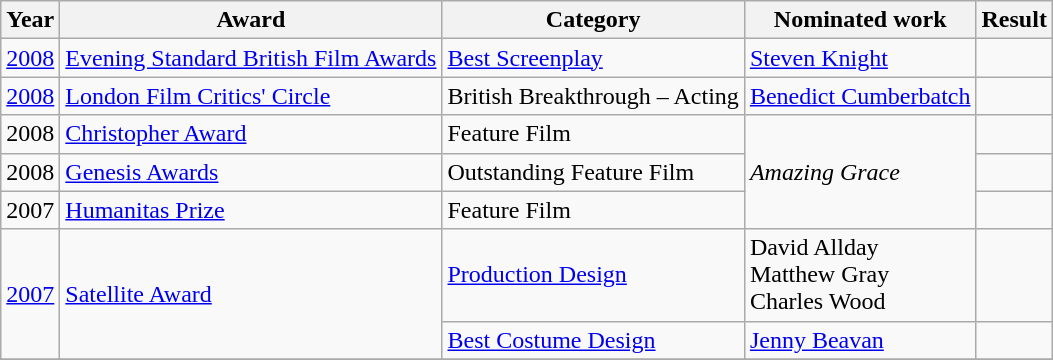<table class="wikitable sortable">
<tr>
<th>Year</th>
<th>Award</th>
<th>Category</th>
<th>Nominated work</th>
<th>Result</th>
</tr>
<tr>
<td><a href='#'>2008</a></td>
<td><a href='#'>Evening Standard British Film Awards</a></td>
<td><a href='#'>Best Screenplay</a></td>
<td><a href='#'>Steven Knight</a></td>
<td></td>
</tr>
<tr>
<td><a href='#'>2008</a></td>
<td><a href='#'>London Film Critics' Circle</a></td>
<td>British Breakthrough – Acting</td>
<td><a href='#'>Benedict Cumberbatch</a></td>
<td></td>
</tr>
<tr>
<td>2008</td>
<td><a href='#'>Christopher Award</a></td>
<td>Feature Film</td>
<td rowspan=3><em>Amazing Grace</em></td>
<td></td>
</tr>
<tr>
<td>2008</td>
<td><a href='#'>Genesis Awards</a></td>
<td>Outstanding Feature Film</td>
<td></td>
</tr>
<tr>
<td>2007</td>
<td><a href='#'>Humanitas Prize</a></td>
<td>Feature Film</td>
<td></td>
</tr>
<tr>
<td rowspan=2><a href='#'>2007</a></td>
<td rowspan=2><a href='#'>Satellite Award</a></td>
<td><a href='#'>Production Design</a></td>
<td>David Allday <br> Matthew Gray <br> Charles Wood</td>
<td></td>
</tr>
<tr>
<td><a href='#'>Best Costume Design</a></td>
<td><a href='#'>Jenny Beavan</a></td>
<td></td>
</tr>
<tr>
</tr>
</table>
